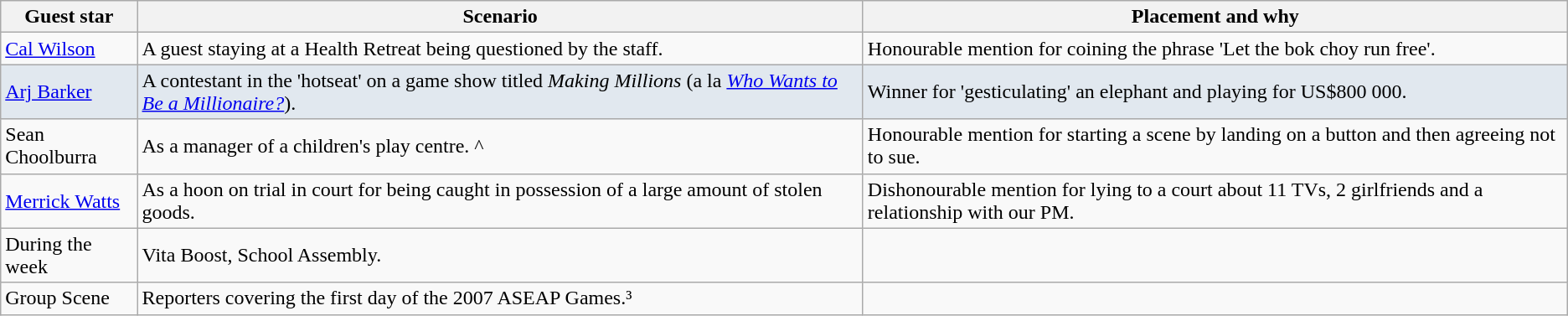<table class="wikitable">
<tr>
<th>Guest star</th>
<th>Scenario</th>
<th>Placement and why</th>
</tr>
<tr>
<td><a href='#'>Cal Wilson</a></td>
<td>A guest staying at a Health Retreat being questioned by the staff.</td>
<td>Honourable mention for coining the phrase 'Let the bok choy run free'.</td>
</tr>
<tr style="background:#E1E8EF;">
<td><a href='#'>Arj Barker</a></td>
<td>A contestant in the 'hotseat' on a game show titled <em>Making Millions</em> (a la <em><a href='#'>Who Wants to Be a Millionaire?</a></em>).</td>
<td>Winner for 'gesticulating' an elephant and playing for US$800 000.</td>
</tr>
<tr>
<td>Sean Choolburra</td>
<td>As a manager of a children's play centre. ^</td>
<td>Honourable mention for starting a scene by landing on a button and then agreeing not to sue.</td>
</tr>
<tr>
<td><a href='#'>Merrick Watts</a></td>
<td>As a hoon on trial in court for being caught in possession of a large amount of stolen goods.</td>
<td>Dishonourable mention for lying to a court about 11 TVs, 2 girlfriends and a relationship with our PM.</td>
</tr>
<tr>
<td>During the week</td>
<td>Vita Boost, School Assembly.</td>
<td></td>
</tr>
<tr>
<td>Group Scene</td>
<td>Reporters covering the first day of the 2007 ASEAP Games.³</td>
<td></td>
</tr>
</table>
